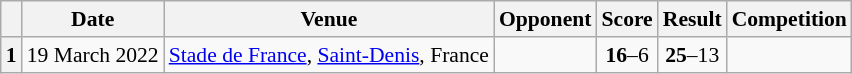<table class="wikitable plainrowheaders" style="font-size:90%;">
<tr>
<th scope=col></th>
<th scope=col data-sort-type=date>Date</th>
<th scope=col>Venue</th>
<th scope=col>Opponent</th>
<th scope=col>Score</th>
<th scope=col>Result</th>
<th scope=col>Competition</th>
</tr>
<tr>
<th scope=row>1</th>
<td>19 March 2022</td>
<td><a href='#'>Stade de France</a>, <a href='#'>Saint-Denis</a>, France</td>
<td></td>
<td align=center><strong>16</strong>–6</td>
<td align=center><strong>25</strong>–13</td>
<td rowspan=2></td>
</tr>
</table>
